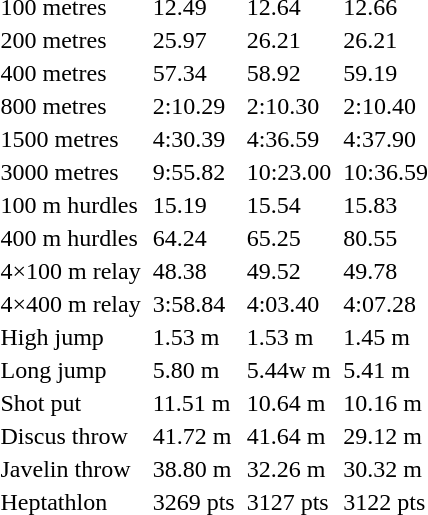<table>
<tr>
<td>100 metres</td>
<td></td>
<td>12.49</td>
<td></td>
<td>12.64</td>
<td></td>
<td>12.66</td>
</tr>
<tr>
<td>200 metres</td>
<td></td>
<td>25.97</td>
<td></td>
<td>26.21</td>
<td></td>
<td>26.21</td>
</tr>
<tr>
<td>400 metres</td>
<td></td>
<td>57.34</td>
<td></td>
<td>58.92</td>
<td></td>
<td>59.19</td>
</tr>
<tr>
<td>800 metres</td>
<td></td>
<td>2:10.29</td>
<td></td>
<td>2:10.30</td>
<td></td>
<td>2:10.40</td>
</tr>
<tr>
<td>1500 metres</td>
<td></td>
<td>4:30.39</td>
<td></td>
<td>4:36.59</td>
<td></td>
<td>4:37.90</td>
</tr>
<tr>
<td>3000 metres</td>
<td></td>
<td>9:55.82</td>
<td></td>
<td>10:23.00</td>
<td></td>
<td>10:36.59</td>
</tr>
<tr>
<td>100 m hurdles</td>
<td></td>
<td>15.19</td>
<td></td>
<td>15.54</td>
<td></td>
<td>15.83</td>
</tr>
<tr>
<td>400 m hurdles</td>
<td></td>
<td>64.24</td>
<td></td>
<td>65.25</td>
<td></td>
<td>80.55</td>
</tr>
<tr>
<td>4×100 m relay</td>
<td></td>
<td>48.38</td>
<td></td>
<td>49.52</td>
<td></td>
<td>49.78</td>
</tr>
<tr>
<td>4×400 m relay</td>
<td></td>
<td>3:58.84</td>
<td></td>
<td>4:03.40</td>
<td></td>
<td>4:07.28</td>
</tr>
<tr>
<td>High jump</td>
<td></td>
<td>1.53 m</td>
<td></td>
<td>1.53 m</td>
<td></td>
<td>1.45 m</td>
</tr>
<tr>
<td>Long jump</td>
<td></td>
<td>5.80 m</td>
<td></td>
<td>5.44w m</td>
<td></td>
<td>5.41 m</td>
</tr>
<tr>
<td>Shot put</td>
<td></td>
<td>11.51 m</td>
<td></td>
<td>10.64 m</td>
<td></td>
<td>10.16 m</td>
</tr>
<tr>
<td>Discus throw</td>
<td></td>
<td>41.72 m</td>
<td></td>
<td>41.64 m</td>
<td></td>
<td>29.12 m</td>
</tr>
<tr>
<td>Javelin throw</td>
<td></td>
<td>38.80 m</td>
<td></td>
<td>32.26 m</td>
<td></td>
<td>30.32 m</td>
</tr>
<tr>
<td>Heptathlon</td>
<td></td>
<td>3269 pts</td>
<td></td>
<td>3127 pts</td>
<td></td>
<td>3122 pts</td>
</tr>
</table>
